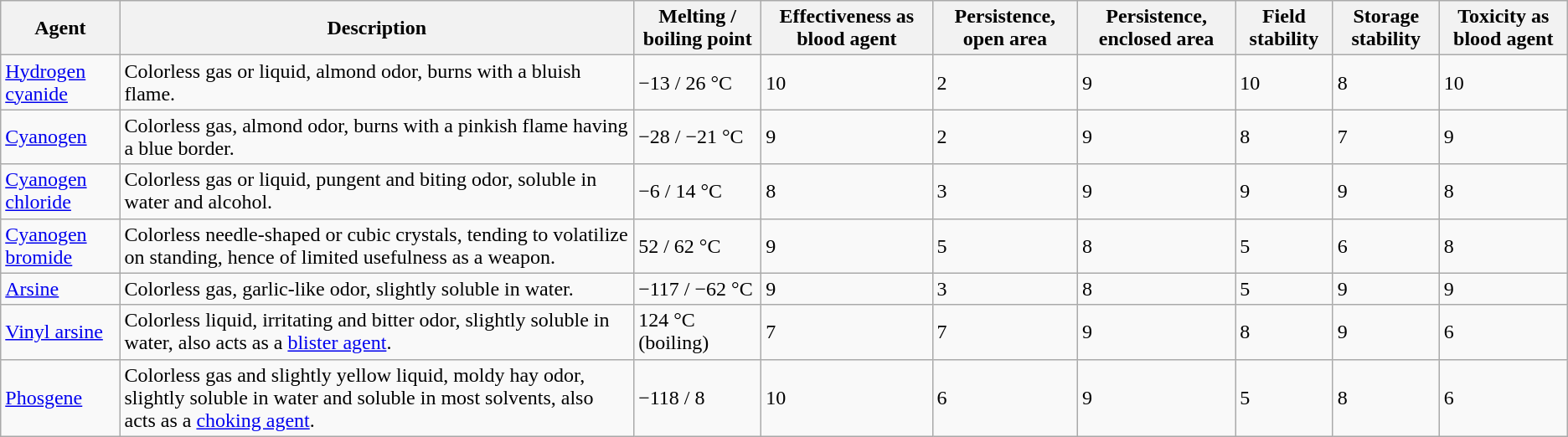<table class="wikitable sortable">
<tr>
<th>Agent</th>
<th>Description</th>
<th>Melting / boiling point</th>
<th>Effectiveness as blood agent</th>
<th>Persistence, open area</th>
<th>Persistence, enclosed area</th>
<th>Field stability</th>
<th>Storage stability</th>
<th>Toxicity as blood agent</th>
</tr>
<tr>
<td><a href='#'>Hydrogen cyanide</a></td>
<td>Colorless gas or liquid, almond odor, burns with a bluish flame.</td>
<td>−13 / 26 °C</td>
<td>10</td>
<td>2</td>
<td>9</td>
<td>10</td>
<td>8</td>
<td>10</td>
</tr>
<tr>
<td><a href='#'>Cyanogen</a></td>
<td>Colorless gas, almond odor, burns with a pinkish flame having a blue border.</td>
<td>−28 / −21 °C</td>
<td>9</td>
<td>2</td>
<td>9</td>
<td>8</td>
<td>7</td>
<td>9</td>
</tr>
<tr>
<td><a href='#'>Cyanogen chloride</a></td>
<td>Colorless gas or liquid, pungent and biting odor, soluble in water and alcohol.</td>
<td>−6 / 14 °C</td>
<td>8</td>
<td>3</td>
<td>9</td>
<td>9</td>
<td>9</td>
<td>8</td>
</tr>
<tr>
<td><a href='#'>Cyanogen bromide</a></td>
<td>Colorless needle-shaped or cubic crystals, tending to volatilize on standing, hence of limited usefulness as a weapon.</td>
<td>52 / 62 °C</td>
<td>9</td>
<td>5</td>
<td>8</td>
<td>5</td>
<td>6</td>
<td>8</td>
</tr>
<tr>
<td><a href='#'>Arsine</a></td>
<td>Colorless gas, garlic-like odor, slightly soluble in water.</td>
<td>−117 / −62 °C</td>
<td>9</td>
<td>3</td>
<td>8</td>
<td>5</td>
<td>9</td>
<td>9</td>
</tr>
<tr>
<td><a href='#'>Vinyl arsine</a></td>
<td>Colorless liquid, irritating and bitter odor, slightly soluble in water, also acts as a <a href='#'>blister agent</a>.</td>
<td>124 °C (boiling)</td>
<td>7</td>
<td>7</td>
<td>9</td>
<td>8</td>
<td>9</td>
<td>6</td>
</tr>
<tr>
<td><a href='#'>Phosgene</a></td>
<td>Colorless gas and slightly yellow liquid, moldy hay odor, slightly soluble in water and soluble in most solvents, also acts as a <a href='#'>choking agent</a>.</td>
<td>−118 / 8</td>
<td>10</td>
<td>6</td>
<td>9</td>
<td>5</td>
<td>8</td>
<td>6</td>
</tr>
</table>
